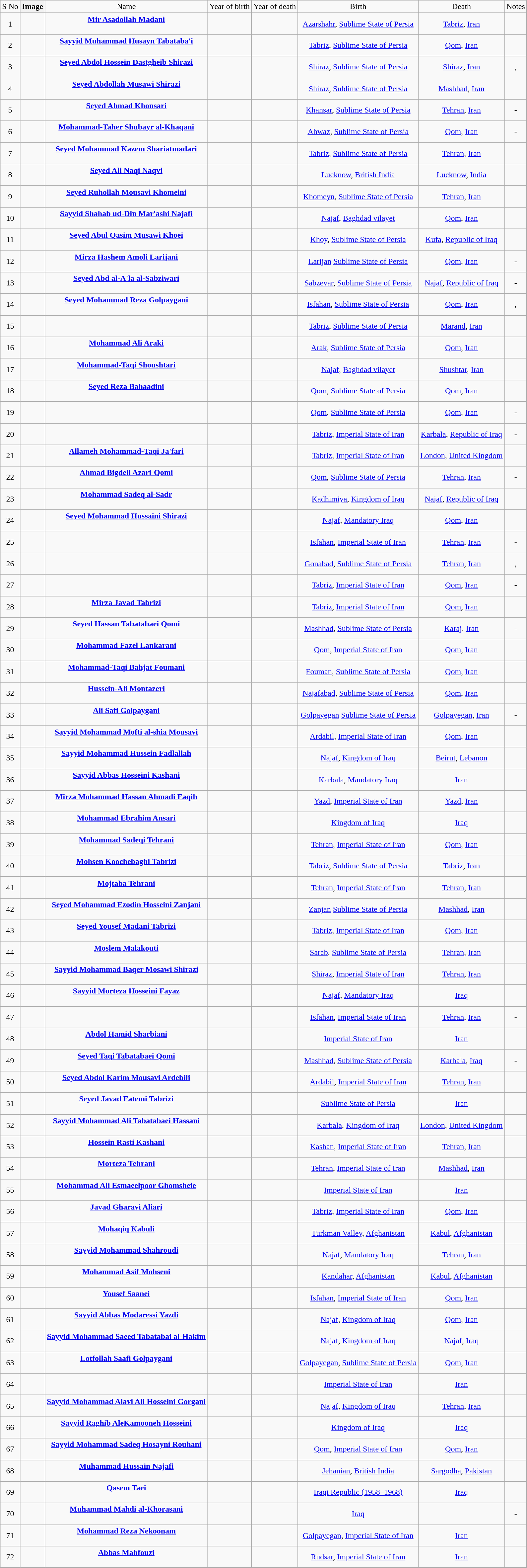<table class="wikitable sortable" style="text-align:center">
<tr>
<td>S No  <br></td>
<th>Image <br></th>
<td>Name  <br></td>
<td>Year of birth</td>
<td>Year of death</td>
<td>Birth  <br></td>
<td>Death       <br></td>
<td>Notes       <br></td>
</tr>
<tr>
<td>1</td>
<td></td>
<td><strong><a href='#'>Mir Asadollah Madani</a> <br><br> </strong></td>
<td></td>
<td></td>
<td> <a href='#'>Azarshahr</a>, <a href='#'>Sublime State of Persia</a></td>
<td> <a href='#'>Tabriz</a>, <a href='#'>Iran</a></td>
<td></td>
</tr>
<tr>
<td>2</td>
<td></td>
<td><strong><a href='#'>Sayyid Muhammad Husayn Tabataba'i</a> <br><br> </strong></td>
<td></td>
<td></td>
<td> <a href='#'>Tabriz</a>, <a href='#'>Sublime State of Persia</a></td>
<td> <a href='#'>Qom</a>, <a href='#'>Iran</a></td>
<td> <br>  </td>
</tr>
<tr>
<td>3</td>
<td></td>
<td><strong><a href='#'>Seyed Abdol Hossein Dastgheib Shirazi</a> <br><br> </strong></td>
<td></td>
<td></td>
<td> <a href='#'>Shiraz</a>, <a href='#'>Sublime State of Persia</a></td>
<td> <a href='#'>Shiraz</a>, <a href='#'>Iran</a></td>
<td>, </td>
</tr>
<tr>
<td>4</td>
<td></td>
<td><strong><a href='#'>Seyed Abdollah Musawi Shirazi</a> <br><br> </strong></td>
<td></td>
<td></td>
<td> <a href='#'>Shiraz</a>, <a href='#'>Sublime State of Persia</a></td>
<td> <a href='#'>Mashhad</a>, <a href='#'>Iran</a></td>
<td></td>
</tr>
<tr>
<td>5</td>
<td></td>
<td><strong><a href='#'>Seyed Ahmad Khonsari</a> <br><br> </strong></td>
<td></td>
<td></td>
<td> <a href='#'>Khansar</a>, <a href='#'>Sublime State of Persia</a></td>
<td> <a href='#'>Tehran</a>, <a href='#'>Iran</a></td>
<td>-</td>
</tr>
<tr>
<td>6</td>
<td></td>
<td><strong><a href='#'>Mohammad-Taher Shubayr al-Khaqani</a> <br><br> </strong></td>
<td></td>
<td></td>
<td> <a href='#'>Ahwaz</a>, <a href='#'>Sublime State of Persia</a></td>
<td> <a href='#'>Qom</a>, <a href='#'>Iran</a></td>
<td>-</td>
</tr>
<tr>
<td>7</td>
<td></td>
<td><strong><a href='#'>Seyed Mohammad Kazem Shariatmadari</a> <br><br> </strong></td>
<td></td>
<td></td>
<td> <a href='#'>Tabriz</a>, <a href='#'>Sublime State of Persia</a></td>
<td> <a href='#'>Tehran</a>, <a href='#'>Iran</a></td>
<td></td>
</tr>
<tr>
<td>8</td>
<td></td>
<td><strong><a href='#'>Seyed Ali Naqi Naqvi</a> <br><br> </strong></td>
<td></td>
<td></td>
<td> <a href='#'>Lucknow</a>, <a href='#'>British India</a></td>
<td> <a href='#'>Lucknow</a>, <a href='#'>India</a></td>
<td></td>
</tr>
<tr>
<td>9</td>
<td></td>
<td><strong><a href='#'>Seyed Ruhollah Mousavi Khomeini</a> <br><br> </strong></td>
<td></td>
<td></td>
<td> <a href='#'>Khomeyn</a>, <a href='#'>Sublime State of Persia</a></td>
<td> <a href='#'>Tehran</a>, <a href='#'>Iran</a></td>
<td></td>
</tr>
<tr>
<td>10</td>
<td></td>
<td><strong><a href='#'>Sayyid Shahab ud-Din Mar'ashi Najafi</a> <br><br> </strong></td>
<td></td>
<td></td>
<td> <a href='#'>Najaf</a>, <a href='#'>Baghdad vilayet</a></td>
<td> <a href='#'>Qom</a>, <a href='#'>Iran</a></td>
<td> </td>
</tr>
<tr>
<td>11</td>
<td></td>
<td><strong><a href='#'>Seyed Abul Qasim Musawi Khoei</a> <br><br> </strong></td>
<td></td>
<td></td>
<td> <a href='#'>Khoy</a>, <a href='#'>Sublime State of Persia</a></td>
<td> <a href='#'>Kufa</a>, <a href='#'>Republic of Iraq</a></td>
<td> <br>  </td>
</tr>
<tr>
<td>12</td>
<td></td>
<td><strong><a href='#'>Mirza Hashem Amoli Larijani</a> <br><br> </strong></td>
<td></td>
<td></td>
<td> <a href='#'>Larijan</a> <a href='#'>Sublime State of Persia</a></td>
<td> <a href='#'>Qom</a>, <a href='#'>Iran</a></td>
<td>-</td>
</tr>
<tr>
<td>13</td>
<td></td>
<td><strong><a href='#'>Seyed Abd al-A'la al-Sabziwari</a> <br><br> </strong></td>
<td></td>
<td></td>
<td> <a href='#'>Sabzevar</a>, <a href='#'>Sublime State of Persia</a></td>
<td> <a href='#'>Najaf</a>, <a href='#'>Republic of Iraq</a></td>
<td>-</td>
</tr>
<tr>
<td>14</td>
<td></td>
<td><strong><a href='#'>Seyed Mohammad Reza Golpaygani</a> <br><br> </strong></td>
<td></td>
<td></td>
<td> <a href='#'>Isfahan</a>, <a href='#'>Sublime State of Persia</a></td>
<td> <a href='#'>Qom</a>, <a href='#'>Iran</a></td>
<td>,  </td>
</tr>
<tr>
<td>15</td>
<td></td>
<td><strong> <br><br> </strong></td>
<td></td>
<td></td>
<td> <a href='#'>Tabriz</a>, <a href='#'>Sublime State of Persia</a></td>
<td> <a href='#'>Marand</a>, <a href='#'>Iran</a></td>
<td></td>
</tr>
<tr>
<td>16</td>
<td></td>
<td><strong><a href='#'>Mohammad Ali Araki</a> <br><br> </strong></td>
<td></td>
<td></td>
<td> <a href='#'>Arak</a>, <a href='#'>Sublime State of Persia</a></td>
<td> <a href='#'>Qom</a>, <a href='#'>Iran</a></td>
<td> </td>
</tr>
<tr>
<td>17</td>
<td></td>
<td><strong><a href='#'>Mohammad-Taqi Shoushtari</a> <br><br> </strong></td>
<td></td>
<td></td>
<td> <a href='#'>Najaf</a>, <a href='#'>Baghdad vilayet</a></td>
<td> <a href='#'>Shushtar</a>, <a href='#'>Iran</a></td>
<td></td>
</tr>
<tr>
<td>18</td>
<td></td>
<td><strong><a href='#'>Seyed Reza Bahaadini</a> <br><br> </strong></td>
<td></td>
<td></td>
<td> <a href='#'>Qom</a>, <a href='#'>Sublime State of Persia</a></td>
<td> <a href='#'>Qom</a>, <a href='#'>Iran</a></td>
<td> </td>
</tr>
<tr>
<td>19</td>
<td></td>
<td><strong> <br><br> </strong></td>
<td></td>
<td></td>
<td> <a href='#'>Qom</a>, <a href='#'>Sublime State of Persia</a></td>
<td> <a href='#'>Qom</a>, <a href='#'>Iran</a></td>
<td>-</td>
</tr>
<tr>
<td>20</td>
<td></td>
<td><strong> <br><br> </strong></td>
<td></td>
<td></td>
<td> <a href='#'>Tabriz</a>, <a href='#'>Imperial State of Iran</a></td>
<td> <a href='#'>Karbala</a>,  <a href='#'>Republic of Iraq</a></td>
<td>-</td>
</tr>
<tr>
<td>21</td>
<td></td>
<td><strong><a href='#'>Allameh Mohammad-Taqi Ja'fari</a> <br><br> </strong></td>
<td></td>
<td></td>
<td> <a href='#'>Tabriz</a>, <a href='#'>Imperial State of Iran</a></td>
<td> <a href='#'>London</a>, <a href='#'>United Kingdom</a></td>
<td> </td>
</tr>
<tr>
<td>22</td>
<td></td>
<td><strong><a href='#'>Ahmad Bigdeli Azari-Qomi</a> <br><br> </strong></td>
<td></td>
<td></td>
<td> <a href='#'>Qom</a>, <a href='#'>Sublime State of Persia</a></td>
<td> <a href='#'>Tehran</a>, <a href='#'>Iran</a></td>
<td>-</td>
</tr>
<tr>
<td>23</td>
<td></td>
<td><strong><a href='#'>Mohammad Sadeq al-Sadr</a> <br><br> </strong></td>
<td></td>
<td></td>
<td> <a href='#'>Kadhimiya</a>, <a href='#'>Kingdom of Iraq</a></td>
<td> <a href='#'>Najaf</a>, <a href='#'>Republic of Iraq</a></td>
<td></td>
</tr>
<tr>
<td>24</td>
<td></td>
<td><strong><a href='#'>Seyed Mohammad Hussaini Shirazi</a> <br><br> </strong></td>
<td></td>
<td></td>
<td> <a href='#'>Najaf</a>, <a href='#'>Mandatory Iraq</a></td>
<td> <a href='#'>Qom</a>, <a href='#'>Iran</a></td>
<td> </td>
</tr>
<tr>
<td>25</td>
<td></td>
<td><strong> <br><br> </strong></td>
<td></td>
<td></td>
<td> <a href='#'>Isfahan</a>, <a href='#'>Imperial State of Iran</a></td>
<td> <a href='#'>Tehran</a>, <a href='#'>Iran</a></td>
<td>-</td>
</tr>
<tr>
<td>26</td>
<td></td>
<td><strong> <br><br> </strong></td>
<td></td>
<td></td>
<td> <a href='#'>Gonabad</a>, <a href='#'>Sublime State of Persia</a></td>
<td> <a href='#'>Tehran</a>, <a href='#'>Iran</a></td>
<td>, </td>
</tr>
<tr>
<td>27</td>
<td></td>
<td><strong> <br><br> </strong></td>
<td></td>
<td></td>
<td> <a href='#'>Tabriz</a>, <a href='#'>Imperial State of Iran</a></td>
<td> <a href='#'>Qom</a>, <a href='#'>Iran</a></td>
<td>-</td>
</tr>
<tr>
<td>28</td>
<td></td>
<td><strong><a href='#'>Mirza Javad Tabrizi</a> <br><br> </strong></td>
<td></td>
<td></td>
<td> <a href='#'>Tabriz</a>, <a href='#'>Imperial State of Iran</a></td>
<td> <a href='#'>Qom</a>, <a href='#'>Iran</a></td>
<td> </td>
</tr>
<tr>
<td>29</td>
<td></td>
<td><strong><a href='#'>Seyed Hassan Tabatabaei Qomi</a> <br><br> </strong></td>
<td></td>
<td></td>
<td> <a href='#'>Mashhad</a>, <a href='#'>Sublime State of Persia</a></td>
<td> <a href='#'>Karaj</a>, <a href='#'>Iran</a></td>
<td>-</td>
</tr>
<tr>
<td>30</td>
<td></td>
<td><strong><a href='#'>Mohammad Fazel Lankarani</a> <br><br> </strong></td>
<td></td>
<td></td>
<td> <a href='#'>Qom</a>, <a href='#'>Imperial State of Iran</a></td>
<td> <a href='#'>Qom</a>, <a href='#'>Iran</a></td>
<td> <br> </td>
</tr>
<tr>
<td>31</td>
<td></td>
<td><strong><a href='#'>Mohammad-Taqi Bahjat Foumani</a> <br><br> </strong></td>
<td></td>
<td></td>
<td> <a href='#'>Fouman</a>, <a href='#'>Sublime State of Persia</a></td>
<td> <a href='#'>Qom</a>, <a href='#'>Iran</a></td>
<td></td>
</tr>
<tr>
<td>32</td>
<td></td>
<td><strong><a href='#'>Hussein-Ali Montazeri</a> <br><br> </strong></td>
<td></td>
<td></td>
<td> <a href='#'>Najafabad</a>, <a href='#'>Sublime State of Persia</a></td>
<td> <a href='#'>Qom</a>, <a href='#'>Iran</a></td>
<td></td>
</tr>
<tr>
<td>33</td>
<td></td>
<td><strong><a href='#'>Ali Safi Golpaygani</a> <br><br> </strong></td>
<td></td>
<td></td>
<td> <a href='#'>Golpayegan</a> <a href='#'>Sublime State of Persia</a></td>
<td> <a href='#'>Golpayegan</a>, <a href='#'>Iran</a></td>
<td>-</td>
</tr>
<tr>
<td>34</td>
<td></td>
<td><strong><a href='#'>Sayyid Mohammad Mofti al-shia Mousavi</a> <br><br> </strong></td>
<td></td>
<td></td>
<td> <a href='#'>Ardabil</a>, <a href='#'>Imperial State of Iran</a></td>
<td> <a href='#'>Qom</a>, <a href='#'>Iran</a></td>
<td></td>
</tr>
<tr>
<td>35</td>
<td></td>
<td><strong><a href='#'>Sayyid Mohammad Hussein Fadlallah</a> <br><br> </strong></td>
<td></td>
<td></td>
<td> <a href='#'>Najaf</a>, <a href='#'>Kingdom of Iraq</a></td>
<td> <a href='#'>Beirut</a>, <a href='#'>Lebanon</a></td>
<td></td>
</tr>
<tr>
<td>36</td>
<td></td>
<td><strong><a href='#'>Sayyid Abbas Hosseini Kashani</a> <br><br> </strong></td>
<td></td>
<td></td>
<td> <a href='#'>Karbala</a>, <a href='#'>Mandatory Iraq</a></td>
<td> <a href='#'>Iran</a></td>
<td></td>
</tr>
<tr>
<td>37</td>
<td></td>
<td><strong><a href='#'>Mirza Mohammad Hassan Ahmadi Faqih</a> <br><br> </strong></td>
<td></td>
<td></td>
<td> <a href='#'>Yazd</a>, <a href='#'>Imperial State of Iran</a></td>
<td> <a href='#'>Yazd</a>, <a href='#'>Iran</a></td>
<td></td>
</tr>
<tr>
<td>38</td>
<td></td>
<td><strong><a href='#'>Mohammad Ebrahim Ansari</a> <br><br> </strong></td>
<td></td>
<td></td>
<td> <a href='#'>Kingdom of Iraq</a></td>
<td> <a href='#'>Iraq</a></td>
<td></td>
</tr>
<tr>
<td>39</td>
<td></td>
<td><strong><a href='#'>Mohammad Sadeqi Tehrani</a> <br><br> </strong></td>
<td></td>
<td></td>
<td> <a href='#'>Tehran</a>, <a href='#'>Imperial State of Iran</a></td>
<td> <a href='#'>Qom</a>, <a href='#'>Iran</a></td>
<td></td>
</tr>
<tr>
<td>40</td>
<td></td>
<td><strong><a href='#'>Mohsen Koochebaghi Tabrizi</a> <br><br> </strong></td>
<td></td>
<td></td>
<td> <a href='#'>Tabriz</a>, <a href='#'>Sublime State of Persia</a></td>
<td> <a href='#'>Tabriz</a>, <a href='#'>Iran</a></td>
<td></td>
</tr>
<tr>
<td>41</td>
<td></td>
<td><strong><a href='#'>Mojtaba Tehrani</a> <br><br> </strong></td>
<td></td>
<td></td>
<td> <a href='#'>Tehran</a>, <a href='#'>Imperial State of Iran</a></td>
<td> <a href='#'>Tehran</a>, <a href='#'>Iran</a></td>
<td></td>
</tr>
<tr>
<td>42</td>
<td></td>
<td><strong><a href='#'>Seyed Mohammad Ezodin Hosseini Zanjani</a> <br><br> </strong></td>
<td></td>
<td></td>
<td> <a href='#'>Zanjan</a> <a href='#'>Sublime State of Persia</a></td>
<td> <a href='#'>Mashhad</a>, <a href='#'>Iran</a></td>
<td></td>
</tr>
<tr>
<td>43</td>
<td></td>
<td><strong><a href='#'>Seyed Yousef Madani Tabrizi</a> <br><br> </strong></td>
<td></td>
<td></td>
<td> <a href='#'>Tabriz</a>, <a href='#'>Imperial State of Iran</a></td>
<td> <a href='#'>Qom</a>, <a href='#'>Iran</a></td>
<td></td>
</tr>
<tr>
<td>44</td>
<td></td>
<td><strong><a href='#'>Moslem Malakouti</a> <br><br> </strong></td>
<td></td>
<td></td>
<td> <a href='#'>Sarab</a>, <a href='#'>Sublime State of Persia</a></td>
<td> <a href='#'>Tehran</a>, <a href='#'>Iran</a></td>
<td></td>
</tr>
<tr>
<td>45</td>
<td></td>
<td><strong><a href='#'>Sayyid Mohammad Baqer Mosawi Shirazi</a> <br><br> </strong></td>
<td></td>
<td></td>
<td> <a href='#'>Shiraz</a>, <a href='#'>Imperial State of Iran</a></td>
<td> <a href='#'>Tehran</a>, <a href='#'>Iran</a></td>
<td></td>
</tr>
<tr>
<td>46</td>
<td></td>
<td><strong><a href='#'>Sayyid Morteza Hosseini Fayaz</a> <br><br> </strong></td>
<td></td>
<td></td>
<td> <a href='#'>Najaf</a>, <a href='#'>Mandatory Iraq</a></td>
<td> <a href='#'>Iraq</a></td>
<td></td>
</tr>
<tr>
<td>47</td>
<td></td>
<td><strong> <br><br> </strong></td>
<td></td>
<td></td>
<td> <a href='#'>Isfahan</a>, <a href='#'>Imperial State of Iran</a></td>
<td> <a href='#'>Tehran</a>, <a href='#'>Iran</a></td>
<td>-</td>
</tr>
<tr>
<td>48</td>
<td></td>
<td><strong><a href='#'>Abdol Hamid Sharbiani</a> <br><br> </strong></td>
<td></td>
<td></td>
<td> <a href='#'>Imperial State of Iran</a></td>
<td> <a href='#'>Iran</a></td>
<td></td>
</tr>
<tr>
<td>49</td>
<td></td>
<td><strong><a href='#'>Seyed Taqi Tabatabaei Qomi</a> <br><br> </strong></td>
<td></td>
<td></td>
<td> <a href='#'>Mashhad</a>, <a href='#'>Sublime State of Persia</a></td>
<td> <a href='#'>Karbala</a>, <a href='#'>Iraq</a></td>
<td>-</td>
</tr>
<tr>
<td>50</td>
<td></td>
<td><strong><a href='#'>Seyed Abdol Karim Mousavi Ardebili</a> <br><br> </strong></td>
<td></td>
<td></td>
<td> <a href='#'>Ardabil</a>, <a href='#'>Imperial State of Iran</a></td>
<td> <a href='#'>Tehran</a>, <a href='#'>Iran</a></td>
<td></td>
</tr>
<tr>
<td>51</td>
<td></td>
<td><strong><a href='#'>Seyed Javad Fatemi Tabrizi</a> <br><br> </strong></td>
<td></td>
<td></td>
<td> <a href='#'>Sublime State of Persia</a></td>
<td> <a href='#'>Iran</a></td>
<td> </td>
</tr>
<tr>
<td>52</td>
<td></td>
<td><strong><a href='#'>Sayyid Mohammad Ali Tabatabaei Hassani</a> <br><br> </strong></td>
<td></td>
<td></td>
<td> <a href='#'>Karbala</a>, <a href='#'>Kingdom of Iraq</a></td>
<td> <a href='#'>London</a>, <a href='#'>United Kingdom</a></td>
<td></td>
</tr>
<tr>
<td>53</td>
<td></td>
<td><strong><a href='#'>Hossein Rasti Kashani</a> <br><br> </strong></td>
<td></td>
<td></td>
<td> <a href='#'>Kashan</a>, <a href='#'>Imperial State of Iran</a></td>
<td> <a href='#'>Tehran</a>, <a href='#'>Iran</a></td>
<td></td>
</tr>
<tr>
<td>54</td>
<td></td>
<td><strong><a href='#'>Morteza Tehrani</a> <br><br> </strong></td>
<td></td>
<td></td>
<td> <a href='#'>Tehran</a>, <a href='#'>Imperial State of Iran</a></td>
<td> <a href='#'>Mashhad</a>, <a href='#'>Iran</a></td>
<td> </td>
</tr>
<tr>
<td>55</td>
<td></td>
<td><strong><a href='#'>Mohammad Ali Esmaeelpoor Ghomsheie</a> <br><br> </strong></td>
<td></td>
<td></td>
<td> <a href='#'>Imperial State of Iran</a></td>
<td> <a href='#'>Iran</a></td>
<td>  </td>
</tr>
<tr>
<td>56</td>
<td></td>
<td><strong><a href='#'>Javad Gharavi Aliari</a> <br><br> </strong></td>
<td></td>
<td></td>
<td> <a href='#'>Tabriz</a>, <a href='#'>Imperial State of Iran</a></td>
<td> <a href='#'>Qom</a>, <a href='#'>Iran</a></td>
<td>  </td>
</tr>
<tr>
<td>57</td>
<td></td>
<td><strong><a href='#'>Mohaqiq Kabuli</a> <br><br> </strong></td>
<td></td>
<td></td>
<td> <a href='#'>Turkman Valley</a>, <a href='#'>Afghanistan</a></td>
<td> <a href='#'>Kabul</a>, <a href='#'>Afghanistan</a></td>
<td> </td>
</tr>
<tr>
<td>58</td>
<td></td>
<td><strong><a href='#'>Sayyid Mohammad Shahroudi</a> <br><br> </strong></td>
<td></td>
<td></td>
<td> <a href='#'>Najaf</a>, <a href='#'>Mandatory Iraq</a></td>
<td> <a href='#'>Tehran</a>, <a href='#'>Iran</a></td>
<td>  </td>
</tr>
<tr>
<td>59</td>
<td></td>
<td><strong><a href='#'>Mohammad Asif Mohseni</a> <br><br> </strong></td>
<td></td>
<td></td>
<td> <a href='#'>Kandahar</a>, <a href='#'>Afghanistan</a></td>
<td> <a href='#'>Kabul</a>, <a href='#'>Afghanistan</a></td>
<td></td>
</tr>
<tr>
<td>60</td>
<td></td>
<td><strong><a href='#'>Yousef Saanei</a> <br><br> </strong></td>
<td></td>
<td></td>
<td> <a href='#'>Isfahan</a>, <a href='#'>Imperial State of Iran</a></td>
<td> <a href='#'>Qom</a>, <a href='#'>Iran</a></td>
<td> </td>
</tr>
<tr>
<td>61</td>
<td></td>
<td><strong><a href='#'>Sayyid Abbas Modaressi Yazdi</a> <br><br> </strong></td>
<td></td>
<td></td>
<td> <a href='#'>Najaf</a>, <a href='#'>Kingdom of Iraq</a></td>
<td> <a href='#'>Qom</a>, <a href='#'>Iran</a></td>
<td></td>
</tr>
<tr>
<td>62</td>
<td></td>
<td><strong><a href='#'>Sayyid Mohammad Saeed Tabatabai al-Hakim</a> <br><br> </strong></td>
<td></td>
<td></td>
<td> <a href='#'>Najaf</a>, <a href='#'>Kingdom of Iraq</a></td>
<td> <a href='#'>Najaf</a>, <a href='#'>Iraq</a></td>
<td></td>
</tr>
<tr>
<td>63</td>
<td></td>
<td><strong><a href='#'>Lotfollah Saafi Golpaygani</a> <br><br> </strong></td>
<td></td>
<td></td>
<td> <a href='#'>Golpayegan</a>, <a href='#'>Sublime State of Persia</a></td>
<td> <a href='#'>Qom</a>, <a href='#'>Iran</a></td>
<td> </td>
</tr>
<tr>
<td>64</td>
<td></td>
<td><strong> <br><br> </strong></td>
<td></td>
<td></td>
<td> <a href='#'>Imperial State of Iran</a></td>
<td> <a href='#'>Iran</a></td>
<td></td>
</tr>
<tr>
<td>65</td>
<td></td>
<td><strong><a href='#'>Sayyid Mohammad Alavi Ali Hosseini Gorgani</a> <br><br> </strong></td>
<td></td>
<td></td>
<td> <a href='#'>Najaf</a>, <a href='#'>Kingdom of Iraq</a></td>
<td> <a href='#'>Tehran</a>, <a href='#'>Iran</a></td>
<td> </td>
</tr>
<tr>
<td>66</td>
<td></td>
<td><strong><a href='#'>Sayyid Raghib AleKamooneh Hosseini</a> <br><br> </strong></td>
<td></td>
<td></td>
<td> <a href='#'>Kingdom of Iraq</a></td>
<td> <a href='#'>Iraq</a></td>
<td></td>
</tr>
<tr>
<td>67</td>
<td></td>
<td><strong><a href='#'>Sayyid Mohammad Sadeq Hosayni Rouhani</a> <br><br> </strong></td>
<td></td>
<td></td>
<td> <a href='#'>Qom</a>, <a href='#'>Imperial State of Iran</a></td>
<td> <a href='#'>Qom</a>, <a href='#'>Iran</a></td>
<td> </td>
</tr>
<tr>
<td>68</td>
<td></td>
<td><strong><a href='#'>Muhammad Hussain Najafi</a> <br><br> </strong></td>
<td></td>
<td></td>
<td> <a href='#'>Jehanian</a>, <a href='#'>British India</a></td>
<td> <a href='#'>Sargodha</a>, <a href='#'>Pakistan</a></td>
<td></td>
</tr>
<tr>
<td>69</td>
<td></td>
<td><strong><a href='#'>Qasem Taei</a> <br><br> </strong></td>
<td></td>
<td></td>
<td> <a href='#'>Iraqi Republic (1958–1968)</a></td>
<td> <a href='#'>Iraq</a></td>
<td></td>
</tr>
<tr>
<td>70</td>
<td></td>
<td><strong><a href='#'>Muhammad Mahdi al-Khorasani</a> <br><br> </strong></td>
<td></td>
<td></td>
<td> <a href='#'>Iraq</a></td>
<td></td>
<td>-</td>
</tr>
<tr>
<td>71</td>
<td></td>
<td><strong><a href='#'>Mohammad Reza Nekoonam</a> <br><br> </strong></td>
<td></td>
<td></td>
<td> <a href='#'>Golpayegan</a>, <a href='#'>Imperial State of Iran</a></td>
<td> <a href='#'>Iran</a></td>
<td></td>
</tr>
<tr>
<td>72</td>
<td></td>
<td><strong><a href='#'>Abbas Mahfouzi</a> <br><br> </strong></td>
<td></td>
<td></td>
<td> <a href='#'>Rudsar</a>, <a href='#'>Imperial State of Iran</a></td>
<td> <a href='#'>Iran</a></td>
<td></td>
</tr>
</table>
